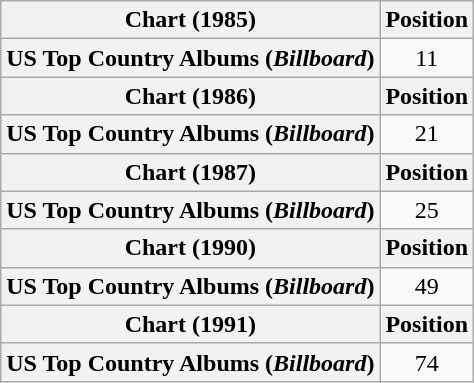<table class="wikitable plainrowheaders" style="text-align:center">
<tr>
<th scope="col">Chart (1985)</th>
<th scope="col">Position</th>
</tr>
<tr>
<th scope="row">US Top Country Albums (<em>Billboard</em>)</th>
<td>11</td>
</tr>
<tr>
<th scope="col">Chart (1986)</th>
<th scope="col">Position</th>
</tr>
<tr>
<th scope="row">US Top Country Albums (<em>Billboard</em>)</th>
<td>21</td>
</tr>
<tr>
<th scope="col">Chart (1987)</th>
<th scope="col">Position</th>
</tr>
<tr>
<th scope="row">US Top Country Albums (<em>Billboard</em>)</th>
<td>25</td>
</tr>
<tr>
<th scope="col">Chart (1990)</th>
<th scope="col">Position</th>
</tr>
<tr>
<th scope="row">US Top Country Albums (<em>Billboard</em>)</th>
<td>49</td>
</tr>
<tr>
<th scope="col">Chart (1991)</th>
<th scope="col">Position</th>
</tr>
<tr>
<th scope="row">US Top Country Albums (<em>Billboard</em>)</th>
<td>74</td>
</tr>
</table>
